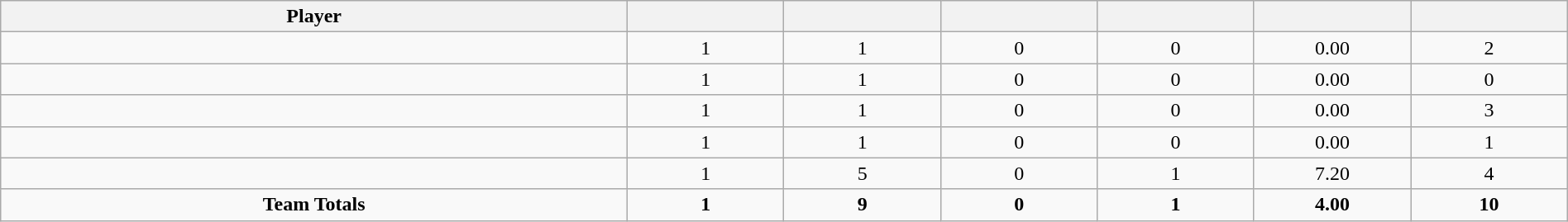<table class="wikitable sortable" style="text-align:center;" width="100%">
<tr>
<th width="40%">Player</th>
<th width="10%"></th>
<th width="10%" data-sort-type="number"></th>
<th width="10%"></th>
<th width="10%"></th>
<th width="10%"></th>
<th width="10%"></th>
</tr>
<tr>
<td></td>
<td>1</td>
<td>1</td>
<td>0</td>
<td>0</td>
<td>0.00</td>
<td>2</td>
</tr>
<tr>
<td></td>
<td>1</td>
<td>1</td>
<td>0</td>
<td>0</td>
<td>0.00</td>
<td>0</td>
</tr>
<tr>
<td></td>
<td>1</td>
<td>1</td>
<td>0</td>
<td>0</td>
<td>0.00</td>
<td>3</td>
</tr>
<tr>
<td></td>
<td>1</td>
<td>1</td>
<td>0</td>
<td>0</td>
<td>0.00</td>
<td>1</td>
</tr>
<tr>
<td></td>
<td>1</td>
<td>5</td>
<td>0</td>
<td>1</td>
<td>7.20</td>
<td>4</td>
</tr>
<tr>
<td><strong>Team Totals</strong></td>
<td><strong>1</strong></td>
<td><strong>9</strong></td>
<td><strong>0</strong></td>
<td><strong>1</strong></td>
<td><strong>4.00</strong></td>
<td><strong>10</strong></td>
</tr>
</table>
